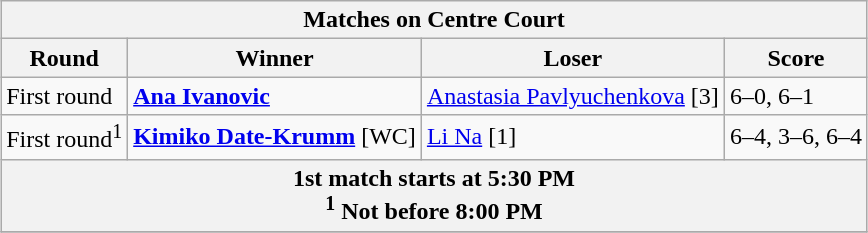<table class="wikitable collapsible uncollapsed" style="margin:0.2em auto;">
<tr>
<th colspan=4>Matches on Centre Court</th>
</tr>
<tr>
<th>Round</th>
<th>Winner</th>
<th>Loser</th>
<th>Score</th>
</tr>
<tr align=left>
<td>First round</td>
<td> <strong><a href='#'>Ana Ivanovic</a> </strong></td>
<td> <a href='#'>Anastasia Pavlyuchenkova</a> [3]</td>
<td>6–0, 6–1</td>
</tr>
<tr align=left>
<td>First round<sup>1</sup></td>
<td> <strong><a href='#'>Kimiko Date-Krumm</a></strong> [WC]</td>
<td> <a href='#'>Li Na</a> [1]</td>
<td>6–4, 3–6, 6–4</td>
</tr>
<tr align=center>
<th colspan=4>1st match starts at 5:30 PM <br> <sup>1</sup> Not before 8:00 PM</th>
</tr>
<tr>
</tr>
</table>
